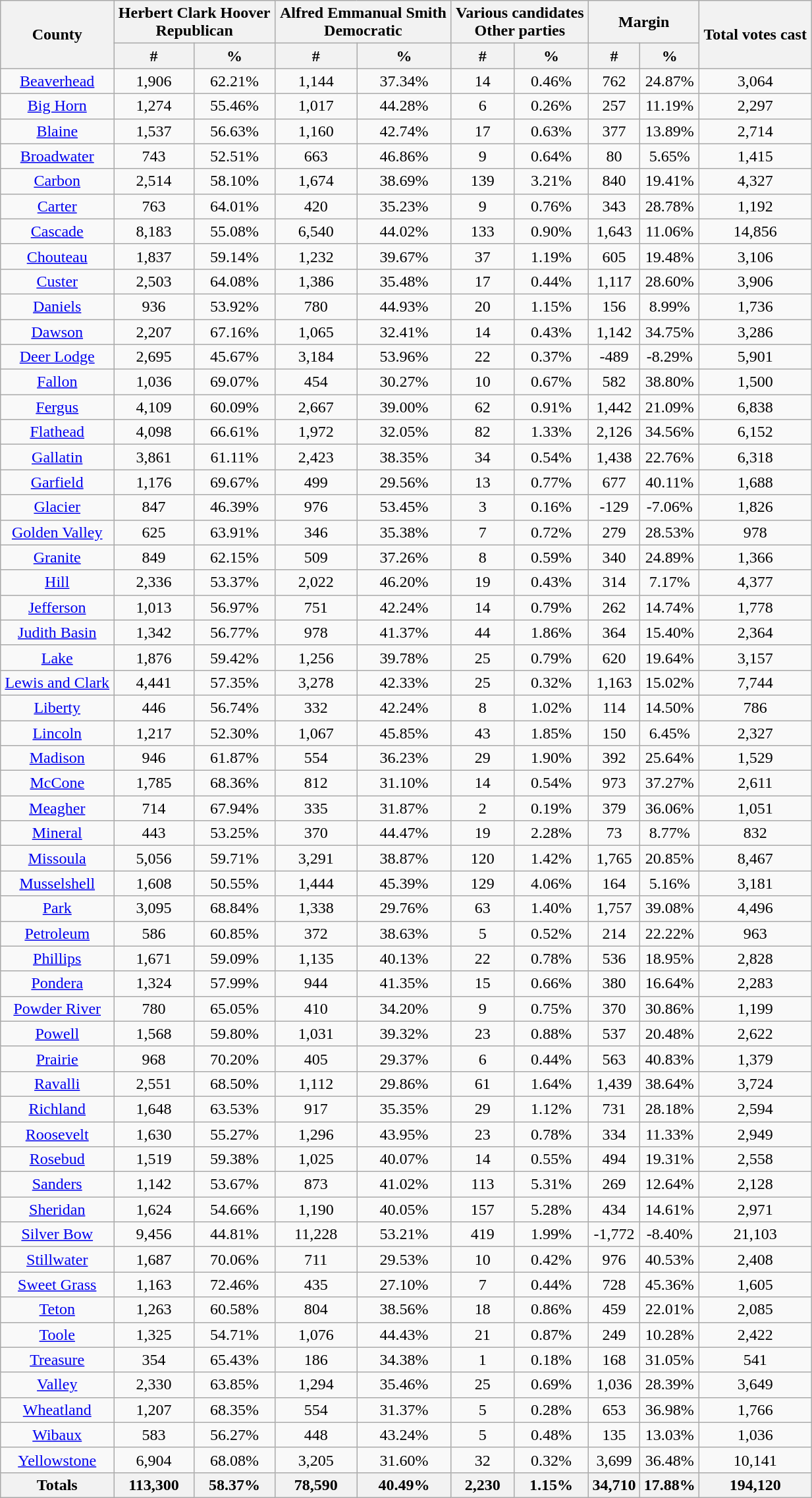<table width="65%"  class="wikitable sortable" style="text-align:center">
<tr>
<th colspan="1" rowspan="2">County</th>
<th style="text-align:center;" colspan="2">Herbert Clark Hoover<br>Republican</th>
<th style="text-align:center;" colspan="2">Alfred Emmanual Smith<br> Democratic</th>
<th style="text-align:center;" colspan="2">Various candidates<br>Other parties</th>
<th style="text-align:center;" colspan="2">Margin</th>
<th colspan="1" rowspan="2" style="text-align:center;">Total votes cast</th>
</tr>
<tr>
<th style="text-align:center;" data-sort-type="number">#</th>
<th style="text-align:center;" data-sort-type="number">%</th>
<th style="text-align:center;" data-sort-type="number">#</th>
<th style="text-align:center;" data-sort-type="number">%</th>
<th style="text-align:center;" data-sort-type="number">#</th>
<th style="text-align:center;" data-sort-type="number">%</th>
<th style="text-align:center;" data-sort-type="number">#</th>
<th style="text-align:center;" data-sort-type="number">%</th>
</tr>
<tr style="text-align:center;">
<td><a href='#'>Beaverhead</a></td>
<td>1,906</td>
<td>62.21%</td>
<td>1,144</td>
<td>37.34%</td>
<td>14</td>
<td>0.46%</td>
<td>762</td>
<td>24.87%</td>
<td>3,064</td>
</tr>
<tr style="text-align:center;">
<td><a href='#'>Big Horn</a></td>
<td>1,274</td>
<td>55.46%</td>
<td>1,017</td>
<td>44.28%</td>
<td>6</td>
<td>0.26%</td>
<td>257</td>
<td>11.19%</td>
<td>2,297</td>
</tr>
<tr style="text-align:center;">
<td><a href='#'>Blaine</a></td>
<td>1,537</td>
<td>56.63%</td>
<td>1,160</td>
<td>42.74%</td>
<td>17</td>
<td>0.63%</td>
<td>377</td>
<td>13.89%</td>
<td>2,714</td>
</tr>
<tr style="text-align:center;">
<td><a href='#'>Broadwater</a></td>
<td>743</td>
<td>52.51%</td>
<td>663</td>
<td>46.86%</td>
<td>9</td>
<td>0.64%</td>
<td>80</td>
<td>5.65%</td>
<td>1,415</td>
</tr>
<tr style="text-align:center;">
<td><a href='#'>Carbon</a></td>
<td>2,514</td>
<td>58.10%</td>
<td>1,674</td>
<td>38.69%</td>
<td>139</td>
<td>3.21%</td>
<td>840</td>
<td>19.41%</td>
<td>4,327</td>
</tr>
<tr style="text-align:center;">
<td><a href='#'>Carter</a></td>
<td>763</td>
<td>64.01%</td>
<td>420</td>
<td>35.23%</td>
<td>9</td>
<td>0.76%</td>
<td>343</td>
<td>28.78%</td>
<td>1,192</td>
</tr>
<tr style="text-align:center;">
<td><a href='#'>Cascade</a></td>
<td>8,183</td>
<td>55.08%</td>
<td>6,540</td>
<td>44.02%</td>
<td>133</td>
<td>0.90%</td>
<td>1,643</td>
<td>11.06%</td>
<td>14,856</td>
</tr>
<tr style="text-align:center;">
<td><a href='#'>Chouteau</a></td>
<td>1,837</td>
<td>59.14%</td>
<td>1,232</td>
<td>39.67%</td>
<td>37</td>
<td>1.19%</td>
<td>605</td>
<td>19.48%</td>
<td>3,106</td>
</tr>
<tr style="text-align:center;">
<td><a href='#'>Custer</a></td>
<td>2,503</td>
<td>64.08%</td>
<td>1,386</td>
<td>35.48%</td>
<td>17</td>
<td>0.44%</td>
<td>1,117</td>
<td>28.60%</td>
<td>3,906</td>
</tr>
<tr style="text-align:center;">
<td><a href='#'>Daniels</a></td>
<td>936</td>
<td>53.92%</td>
<td>780</td>
<td>44.93%</td>
<td>20</td>
<td>1.15%</td>
<td>156</td>
<td>8.99%</td>
<td>1,736</td>
</tr>
<tr style="text-align:center;">
<td><a href='#'>Dawson</a></td>
<td>2,207</td>
<td>67.16%</td>
<td>1,065</td>
<td>32.41%</td>
<td>14</td>
<td>0.43%</td>
<td>1,142</td>
<td>34.75%</td>
<td>3,286</td>
</tr>
<tr style="text-align:center;">
<td><a href='#'>Deer Lodge</a></td>
<td>2,695</td>
<td>45.67%</td>
<td>3,184</td>
<td>53.96%</td>
<td>22</td>
<td>0.37%</td>
<td>-489</td>
<td>-8.29%</td>
<td>5,901</td>
</tr>
<tr style="text-align:center;">
<td><a href='#'>Fallon</a></td>
<td>1,036</td>
<td>69.07%</td>
<td>454</td>
<td>30.27%</td>
<td>10</td>
<td>0.67%</td>
<td>582</td>
<td>38.80%</td>
<td>1,500</td>
</tr>
<tr style="text-align:center;">
<td><a href='#'>Fergus</a></td>
<td>4,109</td>
<td>60.09%</td>
<td>2,667</td>
<td>39.00%</td>
<td>62</td>
<td>0.91%</td>
<td>1,442</td>
<td>21.09%</td>
<td>6,838</td>
</tr>
<tr style="text-align:center;">
<td><a href='#'>Flathead</a></td>
<td>4,098</td>
<td>66.61%</td>
<td>1,972</td>
<td>32.05%</td>
<td>82</td>
<td>1.33%</td>
<td>2,126</td>
<td>34.56%</td>
<td>6,152</td>
</tr>
<tr style="text-align:center;">
<td><a href='#'>Gallatin</a></td>
<td>3,861</td>
<td>61.11%</td>
<td>2,423</td>
<td>38.35%</td>
<td>34</td>
<td>0.54%</td>
<td>1,438</td>
<td>22.76%</td>
<td>6,318</td>
</tr>
<tr style="text-align:center;">
<td><a href='#'>Garfield</a></td>
<td>1,176</td>
<td>69.67%</td>
<td>499</td>
<td>29.56%</td>
<td>13</td>
<td>0.77%</td>
<td>677</td>
<td>40.11%</td>
<td>1,688</td>
</tr>
<tr style="text-align:center;">
<td><a href='#'>Glacier</a></td>
<td>847</td>
<td>46.39%</td>
<td>976</td>
<td>53.45%</td>
<td>3</td>
<td>0.16%</td>
<td>-129</td>
<td>-7.06%</td>
<td>1,826</td>
</tr>
<tr style="text-align:center;">
<td><a href='#'>Golden Valley</a></td>
<td>625</td>
<td>63.91%</td>
<td>346</td>
<td>35.38%</td>
<td>7</td>
<td>0.72%</td>
<td>279</td>
<td>28.53%</td>
<td>978</td>
</tr>
<tr style="text-align:center;">
<td><a href='#'>Granite</a></td>
<td>849</td>
<td>62.15%</td>
<td>509</td>
<td>37.26%</td>
<td>8</td>
<td>0.59%</td>
<td>340</td>
<td>24.89%</td>
<td>1,366</td>
</tr>
<tr style="text-align:center;">
<td><a href='#'>Hill</a></td>
<td>2,336</td>
<td>53.37%</td>
<td>2,022</td>
<td>46.20%</td>
<td>19</td>
<td>0.43%</td>
<td>314</td>
<td>7.17%</td>
<td>4,377</td>
</tr>
<tr style="text-align:center;">
<td><a href='#'>Jefferson</a></td>
<td>1,013</td>
<td>56.97%</td>
<td>751</td>
<td>42.24%</td>
<td>14</td>
<td>0.79%</td>
<td>262</td>
<td>14.74%</td>
<td>1,778</td>
</tr>
<tr style="text-align:center;">
<td><a href='#'>Judith Basin</a></td>
<td>1,342</td>
<td>56.77%</td>
<td>978</td>
<td>41.37%</td>
<td>44</td>
<td>1.86%</td>
<td>364</td>
<td>15.40%</td>
<td>2,364</td>
</tr>
<tr style="text-align:center;">
<td><a href='#'>Lake</a></td>
<td>1,876</td>
<td>59.42%</td>
<td>1,256</td>
<td>39.78%</td>
<td>25</td>
<td>0.79%</td>
<td>620</td>
<td>19.64%</td>
<td>3,157</td>
</tr>
<tr style="text-align:center;">
<td><a href='#'>Lewis and Clark</a></td>
<td>4,441</td>
<td>57.35%</td>
<td>3,278</td>
<td>42.33%</td>
<td>25</td>
<td>0.32%</td>
<td>1,163</td>
<td>15.02%</td>
<td>7,744</td>
</tr>
<tr style="text-align:center;">
<td><a href='#'>Liberty</a></td>
<td>446</td>
<td>56.74%</td>
<td>332</td>
<td>42.24%</td>
<td>8</td>
<td>1.02%</td>
<td>114</td>
<td>14.50%</td>
<td>786</td>
</tr>
<tr style="text-align:center;">
<td><a href='#'>Lincoln</a></td>
<td>1,217</td>
<td>52.30%</td>
<td>1,067</td>
<td>45.85%</td>
<td>43</td>
<td>1.85%</td>
<td>150</td>
<td>6.45%</td>
<td>2,327</td>
</tr>
<tr style="text-align:center;">
<td><a href='#'>Madison</a></td>
<td>946</td>
<td>61.87%</td>
<td>554</td>
<td>36.23%</td>
<td>29</td>
<td>1.90%</td>
<td>392</td>
<td>25.64%</td>
<td>1,529</td>
</tr>
<tr style="text-align:center;">
<td><a href='#'>McCone</a></td>
<td>1,785</td>
<td>68.36%</td>
<td>812</td>
<td>31.10%</td>
<td>14</td>
<td>0.54%</td>
<td>973</td>
<td>37.27%</td>
<td>2,611</td>
</tr>
<tr style="text-align:center;">
<td><a href='#'>Meagher</a></td>
<td>714</td>
<td>67.94%</td>
<td>335</td>
<td>31.87%</td>
<td>2</td>
<td>0.19%</td>
<td>379</td>
<td>36.06%</td>
<td>1,051</td>
</tr>
<tr style="text-align:center;">
<td><a href='#'>Mineral</a></td>
<td>443</td>
<td>53.25%</td>
<td>370</td>
<td>44.47%</td>
<td>19</td>
<td>2.28%</td>
<td>73</td>
<td>8.77%</td>
<td>832</td>
</tr>
<tr style="text-align:center;">
<td><a href='#'>Missoula</a></td>
<td>5,056</td>
<td>59.71%</td>
<td>3,291</td>
<td>38.87%</td>
<td>120</td>
<td>1.42%</td>
<td>1,765</td>
<td>20.85%</td>
<td>8,467</td>
</tr>
<tr style="text-align:center;">
<td><a href='#'>Musselshell</a></td>
<td>1,608</td>
<td>50.55%</td>
<td>1,444</td>
<td>45.39%</td>
<td>129</td>
<td>4.06%</td>
<td>164</td>
<td>5.16%</td>
<td>3,181</td>
</tr>
<tr style="text-align:center;">
<td><a href='#'>Park</a></td>
<td>3,095</td>
<td>68.84%</td>
<td>1,338</td>
<td>29.76%</td>
<td>63</td>
<td>1.40%</td>
<td>1,757</td>
<td>39.08%</td>
<td>4,496</td>
</tr>
<tr style="text-align:center;">
<td><a href='#'>Petroleum</a></td>
<td>586</td>
<td>60.85%</td>
<td>372</td>
<td>38.63%</td>
<td>5</td>
<td>0.52%</td>
<td>214</td>
<td>22.22%</td>
<td>963</td>
</tr>
<tr style="text-align:center;">
<td><a href='#'>Phillips</a></td>
<td>1,671</td>
<td>59.09%</td>
<td>1,135</td>
<td>40.13%</td>
<td>22</td>
<td>0.78%</td>
<td>536</td>
<td>18.95%</td>
<td>2,828</td>
</tr>
<tr style="text-align:center;">
<td><a href='#'>Pondera</a></td>
<td>1,324</td>
<td>57.99%</td>
<td>944</td>
<td>41.35%</td>
<td>15</td>
<td>0.66%</td>
<td>380</td>
<td>16.64%</td>
<td>2,283</td>
</tr>
<tr style="text-align:center;">
<td><a href='#'>Powder River</a></td>
<td>780</td>
<td>65.05%</td>
<td>410</td>
<td>34.20%</td>
<td>9</td>
<td>0.75%</td>
<td>370</td>
<td>30.86%</td>
<td>1,199</td>
</tr>
<tr style="text-align:center;">
<td><a href='#'>Powell</a></td>
<td>1,568</td>
<td>59.80%</td>
<td>1,031</td>
<td>39.32%</td>
<td>23</td>
<td>0.88%</td>
<td>537</td>
<td>20.48%</td>
<td>2,622</td>
</tr>
<tr style="text-align:center;">
<td><a href='#'>Prairie</a></td>
<td>968</td>
<td>70.20%</td>
<td>405</td>
<td>29.37%</td>
<td>6</td>
<td>0.44%</td>
<td>563</td>
<td>40.83%</td>
<td>1,379</td>
</tr>
<tr style="text-align:center;">
<td><a href='#'>Ravalli</a></td>
<td>2,551</td>
<td>68.50%</td>
<td>1,112</td>
<td>29.86%</td>
<td>61</td>
<td>1.64%</td>
<td>1,439</td>
<td>38.64%</td>
<td>3,724</td>
</tr>
<tr style="text-align:center;">
<td><a href='#'>Richland</a></td>
<td>1,648</td>
<td>63.53%</td>
<td>917</td>
<td>35.35%</td>
<td>29</td>
<td>1.12%</td>
<td>731</td>
<td>28.18%</td>
<td>2,594</td>
</tr>
<tr style="text-align:center;">
<td><a href='#'>Roosevelt</a></td>
<td>1,630</td>
<td>55.27%</td>
<td>1,296</td>
<td>43.95%</td>
<td>23</td>
<td>0.78%</td>
<td>334</td>
<td>11.33%</td>
<td>2,949</td>
</tr>
<tr style="text-align:center;">
<td><a href='#'>Rosebud</a></td>
<td>1,519</td>
<td>59.38%</td>
<td>1,025</td>
<td>40.07%</td>
<td>14</td>
<td>0.55%</td>
<td>494</td>
<td>19.31%</td>
<td>2,558</td>
</tr>
<tr style="text-align:center;">
<td><a href='#'>Sanders</a></td>
<td>1,142</td>
<td>53.67%</td>
<td>873</td>
<td>41.02%</td>
<td>113</td>
<td>5.31%</td>
<td>269</td>
<td>12.64%</td>
<td>2,128</td>
</tr>
<tr style="text-align:center;">
<td><a href='#'>Sheridan</a></td>
<td>1,624</td>
<td>54.66%</td>
<td>1,190</td>
<td>40.05%</td>
<td>157</td>
<td>5.28%</td>
<td>434</td>
<td>14.61%</td>
<td>2,971</td>
</tr>
<tr style="text-align:center;">
<td><a href='#'>Silver Bow</a></td>
<td>9,456</td>
<td>44.81%</td>
<td>11,228</td>
<td>53.21%</td>
<td>419</td>
<td>1.99%</td>
<td>-1,772</td>
<td>-8.40%</td>
<td>21,103</td>
</tr>
<tr style="text-align:center;">
<td><a href='#'>Stillwater</a></td>
<td>1,687</td>
<td>70.06%</td>
<td>711</td>
<td>29.53%</td>
<td>10</td>
<td>0.42%</td>
<td>976</td>
<td>40.53%</td>
<td>2,408</td>
</tr>
<tr style="text-align:center;">
<td><a href='#'>Sweet Grass</a></td>
<td>1,163</td>
<td>72.46%</td>
<td>435</td>
<td>27.10%</td>
<td>7</td>
<td>0.44%</td>
<td>728</td>
<td>45.36%</td>
<td>1,605</td>
</tr>
<tr style="text-align:center;">
<td><a href='#'>Teton</a></td>
<td>1,263</td>
<td>60.58%</td>
<td>804</td>
<td>38.56%</td>
<td>18</td>
<td>0.86%</td>
<td>459</td>
<td>22.01%</td>
<td>2,085</td>
</tr>
<tr style="text-align:center;">
<td><a href='#'>Toole</a></td>
<td>1,325</td>
<td>54.71%</td>
<td>1,076</td>
<td>44.43%</td>
<td>21</td>
<td>0.87%</td>
<td>249</td>
<td>10.28%</td>
<td>2,422</td>
</tr>
<tr style="text-align:center;">
<td><a href='#'>Treasure</a></td>
<td>354</td>
<td>65.43%</td>
<td>186</td>
<td>34.38%</td>
<td>1</td>
<td>0.18%</td>
<td>168</td>
<td>31.05%</td>
<td>541</td>
</tr>
<tr style="text-align:center;">
<td><a href='#'>Valley</a></td>
<td>2,330</td>
<td>63.85%</td>
<td>1,294</td>
<td>35.46%</td>
<td>25</td>
<td>0.69%</td>
<td>1,036</td>
<td>28.39%</td>
<td>3,649</td>
</tr>
<tr style="text-align:center;">
<td><a href='#'>Wheatland</a></td>
<td>1,207</td>
<td>68.35%</td>
<td>554</td>
<td>31.37%</td>
<td>5</td>
<td>0.28%</td>
<td>653</td>
<td>36.98%</td>
<td>1,766</td>
</tr>
<tr style="text-align:center;">
<td><a href='#'>Wibaux</a></td>
<td>583</td>
<td>56.27%</td>
<td>448</td>
<td>43.24%</td>
<td>5</td>
<td>0.48%</td>
<td>135</td>
<td>13.03%</td>
<td>1,036</td>
</tr>
<tr style="text-align:center;">
<td><a href='#'>Yellowstone</a></td>
<td>6,904</td>
<td>68.08%</td>
<td>3,205</td>
<td>31.60%</td>
<td>32</td>
<td>0.32%</td>
<td>3,699</td>
<td>36.48%</td>
<td>10,141</td>
</tr>
<tr style="text-align:center;">
<th>Totals</th>
<th>113,300</th>
<th>58.37%</th>
<th>78,590</th>
<th>40.49%</th>
<th>2,230</th>
<th>1.15%</th>
<th>34,710</th>
<th>17.88%</th>
<th>194,120</th>
</tr>
</table>
